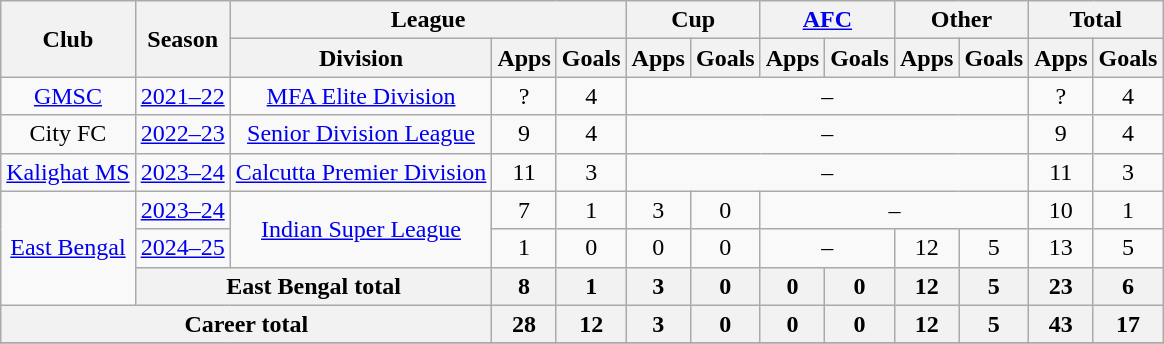<table class="wikitable" style="text-align:center">
<tr>
<th rowspan="2">Club</th>
<th rowspan="2">Season</th>
<th colspan="3">League</th>
<th colspan="2">Cup</th>
<th colspan="2"><a href='#'>AFC</a></th>
<th colspan="2">Other</th>
<th colspan="2">Total</th>
</tr>
<tr>
<th>Division</th>
<th>Apps</th>
<th>Goals</th>
<th>Apps</th>
<th>Goals</th>
<th>Apps</th>
<th>Goals</th>
<th>Apps</th>
<th>Goals</th>
<th>Apps</th>
<th>Goals</th>
</tr>
<tr>
<td><a href='#'>GMSC</a></td>
<td><a href='#'>2021–22</a></td>
<td><a href='#'>MFA Elite Division</a></td>
<td>?</td>
<td>4</td>
<td colspan=6>–</td>
<td>?</td>
<td>4</td>
</tr>
<tr>
<td>City FC</td>
<td><a href='#'>2022–23</a></td>
<td><a href='#'>Senior Division League</a></td>
<td>9</td>
<td>4</td>
<td colspan=6>–</td>
<td>9</td>
<td>4</td>
</tr>
<tr>
<td><a href='#'>Kalighat MS</a></td>
<td><a href='#'>2023–24</a></td>
<td><a href='#'>Calcutta Premier Division</a></td>
<td>11</td>
<td>3</td>
<td colspan=6>–</td>
<td>11</td>
<td>3</td>
</tr>
<tr>
<td rowspan=3><a href='#'>East Bengal</a></td>
<td><a href='#'>2023–24</a></td>
<td rowspan=2><a href='#'>Indian Super League</a></td>
<td>7</td>
<td>1</td>
<td>3</td>
<td>0</td>
<td colspan=4>–</td>
<td>10</td>
<td>1</td>
</tr>
<tr>
<td><a href='#'>2024–25</a></td>
<td>1</td>
<td>0</td>
<td>0</td>
<td>0</td>
<td colspan=2>–</td>
<td>12</td>
<td>5</td>
<td>13</td>
<td>5</td>
</tr>
<tr>
<th colspan=2><strong>East Bengal total</strong></th>
<th>8</th>
<th>1</th>
<th>3</th>
<th>0</th>
<th>0</th>
<th>0</th>
<th>12</th>
<th>5</th>
<th>23</th>
<th>6</th>
</tr>
<tr>
<th colspan=3><strong>Career total</strong></th>
<th>28</th>
<th>12</th>
<th>3</th>
<th>0</th>
<th>0</th>
<th>0</th>
<th>12</th>
<th>5</th>
<th>43</th>
<th>17</th>
</tr>
<tr>
</tr>
</table>
